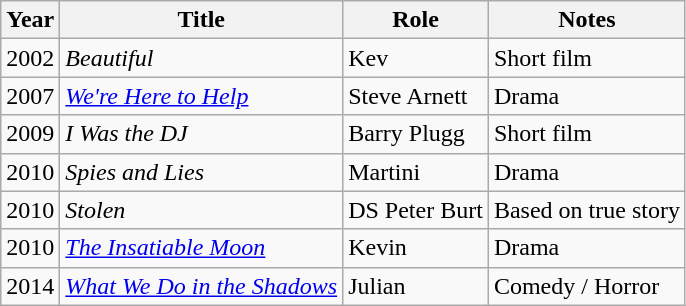<table class="wikitable sortable">
<tr>
<th>Year</th>
<th>Title</th>
<th>Role</th>
<th class="unsortable">Notes</th>
</tr>
<tr>
<td>2002</td>
<td><em>Beautiful</em></td>
<td>Kev</td>
<td>Short film</td>
</tr>
<tr>
<td>2007</td>
<td><em><a href='#'>We're Here to Help</a></em></td>
<td>Steve Arnett</td>
<td>Drama</td>
</tr>
<tr>
<td>2009</td>
<td><em>I Was the DJ</em></td>
<td>Barry Plugg</td>
<td>Short film</td>
</tr>
<tr>
<td>2010</td>
<td><em>Spies and Lies</em></td>
<td>Martini</td>
<td>Drama</td>
</tr>
<tr>
<td>2010</td>
<td><em>Stolen</em></td>
<td>DS Peter Burt</td>
<td>Based on true story</td>
</tr>
<tr>
<td>2010</td>
<td><em><a href='#'>The Insatiable Moon</a></em></td>
<td>Kevin</td>
<td>Drama</td>
</tr>
<tr>
<td>2014</td>
<td><em><a href='#'>What We Do in the Shadows</a></em></td>
<td>Julian</td>
<td>Comedy / Horror</td>
</tr>
</table>
